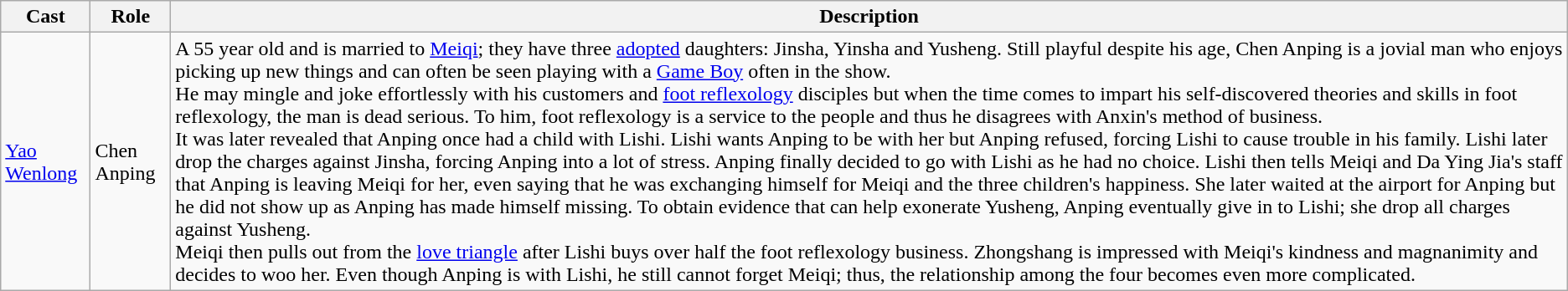<table class="wikitable">
<tr>
<th>Cast</th>
<th>Role</th>
<th>Description</th>
</tr>
<tr>
<td><a href='#'>Yao Wenlong</a></td>
<td>Chen Anping</td>
<td>A 55 year old and is married to <a href='#'>Meiqi</a>; they have three <a href='#'>adopted</a> daughters: Jinsha, Yinsha and Yusheng. Still playful despite his age, Chen Anping is a jovial man who enjoys picking up new things and can often be seen playing with a <a href='#'>Game Boy</a> often in the show.<br>He may mingle and joke effortlessly with his customers and <a href='#'>foot reflexology</a> disciples but when the time comes to impart his self-discovered theories and skills in foot reflexology, the man is dead serious. To him, foot reflexology is a service to the people and thus he disagrees with Anxin's method of business.<br>It was later revealed that Anping once had a child with Lishi. Lishi wants Anping to be with her but Anping refused, forcing Lishi to cause trouble in his family. Lishi later drop the charges against Jinsha, forcing Anping into a lot of stress. Anping finally decided to go with Lishi as he had no choice. Lishi then tells Meiqi and Da Ying Jia's staff that Anping is leaving Meiqi for her, even saying that he was exchanging himself for Meiqi and the three children's happiness. She later waited at the airport for Anping but he did not show up as Anping has made himself missing. To obtain evidence that can help exonerate Yusheng, Anping eventually give in to Lishi; she drop all charges against Yusheng.<br>Meiqi then pulls out from the <a href='#'>love triangle</a> after Lishi buys over half the foot reflexology business. Zhongshang is impressed with Meiqi's kindness and magnanimity and decides to woo her. Even though Anping is with Lishi, he still cannot forget Meiqi; thus, the relationship among the four becomes even more complicated.</td>
</tr>
</table>
